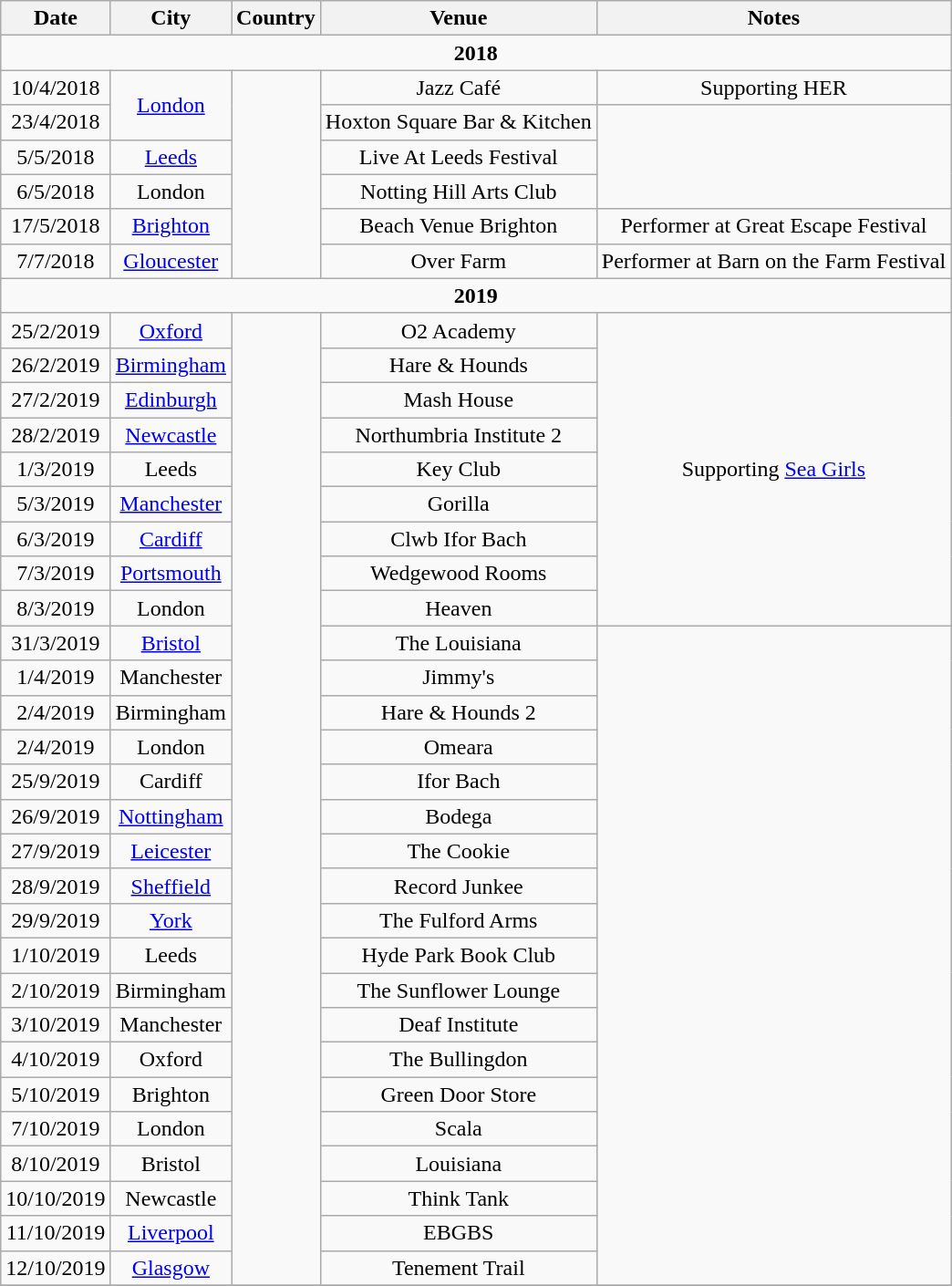<table class="wikitable sortable mw-collapsible mw-collapsed" rowspan="2" style="text-align:center;" background: #f6e39c;>
<tr>
<th>Date</th>
<th>City</th>
<th>Country</th>
<th>Venue</th>
<th>Notes</th>
</tr>
<tr>
<td colspan="6"><strong>2018</strong></td>
</tr>
<tr>
<td>10/4/2018</td>
<td rowspan="2"><a href='#'>London</a></td>
<td rowspan="6"></td>
<td>Jazz Café</td>
<td>Supporting HER</td>
</tr>
<tr>
<td>23/4/2018</td>
<td>Hoxton Square Bar & Kitchen</td>
<td rowspan="3"></td>
</tr>
<tr>
<td>5/5/2018</td>
<td><a href='#'>Leeds</a></td>
<td>Live At Leeds Festival</td>
</tr>
<tr>
<td>6/5/2018</td>
<td>London</td>
<td>Notting Hill Arts Club</td>
</tr>
<tr>
<td>17/5/2018</td>
<td><a href='#'>Brighton</a></td>
<td>Beach Venue Brighton</td>
<td>Performer at Great Escape Festival</td>
</tr>
<tr>
<td>7/7/2018</td>
<td><a href='#'>Gloucester</a></td>
<td>Over Farm</td>
<td>Performer at Barn on the Farm Festival</td>
</tr>
<tr>
<td colspan="6"><strong>2019</strong></td>
</tr>
<tr>
<td>25/2/2019</td>
<td><a href='#'>Oxford</a></td>
<td rowspan="28"></td>
<td>O2 Academy</td>
<td rowspan="9">Supporting <a href='#'>Sea Girls</a></td>
</tr>
<tr>
<td>26/2/2019</td>
<td><a href='#'>Birmingham</a></td>
<td>Hare & Hounds</td>
</tr>
<tr>
<td>27/2/2019</td>
<td><a href='#'>Edinburgh</a></td>
<td>Mash House</td>
</tr>
<tr>
<td>28/2/2019</td>
<td><a href='#'>Newcastle</a></td>
<td>Northumbria Institute 2</td>
</tr>
<tr>
<td>1/3/2019</td>
<td>Leeds</td>
<td>Key Club</td>
</tr>
<tr>
<td>5/3/2019</td>
<td><a href='#'>Manchester</a></td>
<td>Gorilla</td>
</tr>
<tr>
<td>6/3/2019</td>
<td><a href='#'>Cardiff</a></td>
<td>Clwb Ifor Bach</td>
</tr>
<tr>
<td>7/3/2019</td>
<td><a href='#'>Portsmouth</a></td>
<td>Wedgewood Rooms</td>
</tr>
<tr>
<td>8/3/2019</td>
<td>London</td>
<td>Heaven</td>
</tr>
<tr>
<td>31/3/2019</td>
<td><a href='#'>Bristol</a></td>
<td>The Louisiana</td>
<td rowspan="19"></td>
</tr>
<tr>
<td>1/4/2019</td>
<td>Manchester</td>
<td>Jimmy's</td>
</tr>
<tr>
<td>2/4/2019</td>
<td>Birmingham</td>
<td>Hare & Hounds 2</td>
</tr>
<tr>
<td>2/4/2019</td>
<td>London</td>
<td>Omeara</td>
</tr>
<tr>
<td>25/9/2019</td>
<td>Cardiff</td>
<td>Ifor Bach</td>
</tr>
<tr>
<td>26/9/2019</td>
<td><a href='#'>Nottingham</a></td>
<td>Bodega</td>
</tr>
<tr>
<td>27/9/2019</td>
<td><a href='#'>Leicester</a></td>
<td>The Cookie</td>
</tr>
<tr>
<td>28/9/2019</td>
<td><a href='#'>Sheffield</a></td>
<td>Record Junkee</td>
</tr>
<tr>
<td>29/9/2019</td>
<td><a href='#'>York</a></td>
<td>The Fulford Arms</td>
</tr>
<tr>
<td>1/10/2019</td>
<td>Leeds</td>
<td>Hyde Park Book Club</td>
</tr>
<tr>
<td>2/10/2019</td>
<td>Birmingham</td>
<td>The Sunflower Lounge</td>
</tr>
<tr>
<td>3/10/2019</td>
<td>Manchester</td>
<td>Deaf Institute</td>
</tr>
<tr>
<td>4/10/2019</td>
<td>Oxford</td>
<td>The Bullingdon</td>
</tr>
<tr>
<td>5/10/2019</td>
<td>Brighton</td>
<td>Green Door Store</td>
</tr>
<tr>
<td>7/10/2019</td>
<td>London</td>
<td>Scala</td>
</tr>
<tr>
<td>8/10/2019</td>
<td>Bristol</td>
<td>Louisiana</td>
</tr>
<tr>
<td>10/10/2019</td>
<td>Newcastle</td>
<td>Think Tank</td>
</tr>
<tr>
<td>11/10/2019</td>
<td><a href='#'>Liverpool</a></td>
<td>EBGBS</td>
</tr>
<tr>
<td>12/10/2019</td>
<td><a href='#'>Glasgow</a></td>
<td>Tenement Trail</td>
</tr>
<tr>
</tr>
</table>
